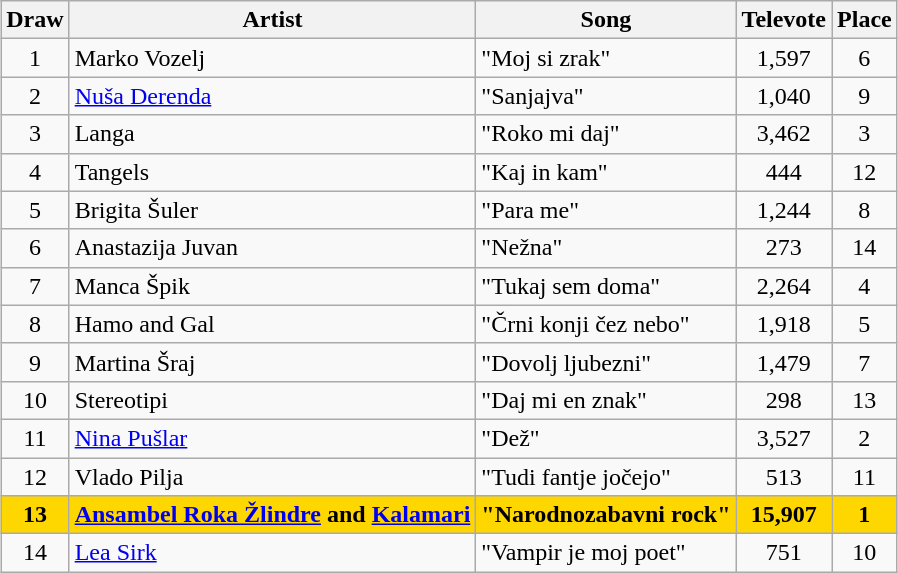<table class="sortable wikitable" style="margin: 1em auto 1em auto; text-align:center">
<tr>
<th>Draw</th>
<th>Artist</th>
<th>Song</th>
<th>Televote</th>
<th>Place</th>
</tr>
<tr>
<td>1</td>
<td align="left">Marko Vozelj</td>
<td align="left">"Moj si zrak"</td>
<td>1,597</td>
<td>6</td>
</tr>
<tr>
<td>2</td>
<td align="left"><a href='#'>Nuša Derenda</a></td>
<td align="left">"Sanjajva"</td>
<td>1,040</td>
<td>9</td>
</tr>
<tr>
<td>3</td>
<td align="left">Langa</td>
<td align="left">"Roko mi daj"</td>
<td>3,462</td>
<td>3</td>
</tr>
<tr>
<td>4</td>
<td align="left">Tangels</td>
<td align="left">"Kaj in kam"</td>
<td>444</td>
<td>12</td>
</tr>
<tr>
<td>5</td>
<td align="left">Brigita Šuler</td>
<td align="left">"Para me"</td>
<td>1,244</td>
<td>8</td>
</tr>
<tr>
<td>6</td>
<td align="left">Anastazija Juvan</td>
<td align="left">"Nežna"</td>
<td>273</td>
<td>14</td>
</tr>
<tr>
<td>7</td>
<td align="left">Manca Špik</td>
<td align="left">"Tukaj sem doma"</td>
<td>2,264</td>
<td>4</td>
</tr>
<tr>
<td>8</td>
<td align="left">Hamo and Gal</td>
<td align="left">"Črni konji čez nebo"</td>
<td>1,918</td>
<td>5</td>
</tr>
<tr>
<td>9</td>
<td align="left">Martina Šraj</td>
<td align="left">"Dovolj ljubezni"</td>
<td>1,479</td>
<td>7</td>
</tr>
<tr>
<td>10</td>
<td align="left">Stereotipi</td>
<td align="left">"Daj mi en znak"</td>
<td>298</td>
<td>13</td>
</tr>
<tr>
<td>11</td>
<td align="left"><a href='#'>Nina Pušlar</a></td>
<td align="left">"Dež"</td>
<td>3,527</td>
<td>2</td>
</tr>
<tr>
<td>12</td>
<td align="left">Vlado Pilja</td>
<td align="left">"Tudi fantje jočejo"</td>
<td>513</td>
<td>11</td>
</tr>
<tr style="font-weight:bold; background:gold;">
<td>13</td>
<td align="left"><a href='#'>Ansambel Roka Žlindre</a> and <a href='#'>Kalamari</a></td>
<td align="left">"Narodnozabavni rock"</td>
<td>15,907</td>
<td>1</td>
</tr>
<tr>
<td>14</td>
<td align="left"><a href='#'>Lea Sirk</a></td>
<td align="left">"Vampir je moj poet"</td>
<td>751</td>
<td>10</td>
</tr>
</table>
